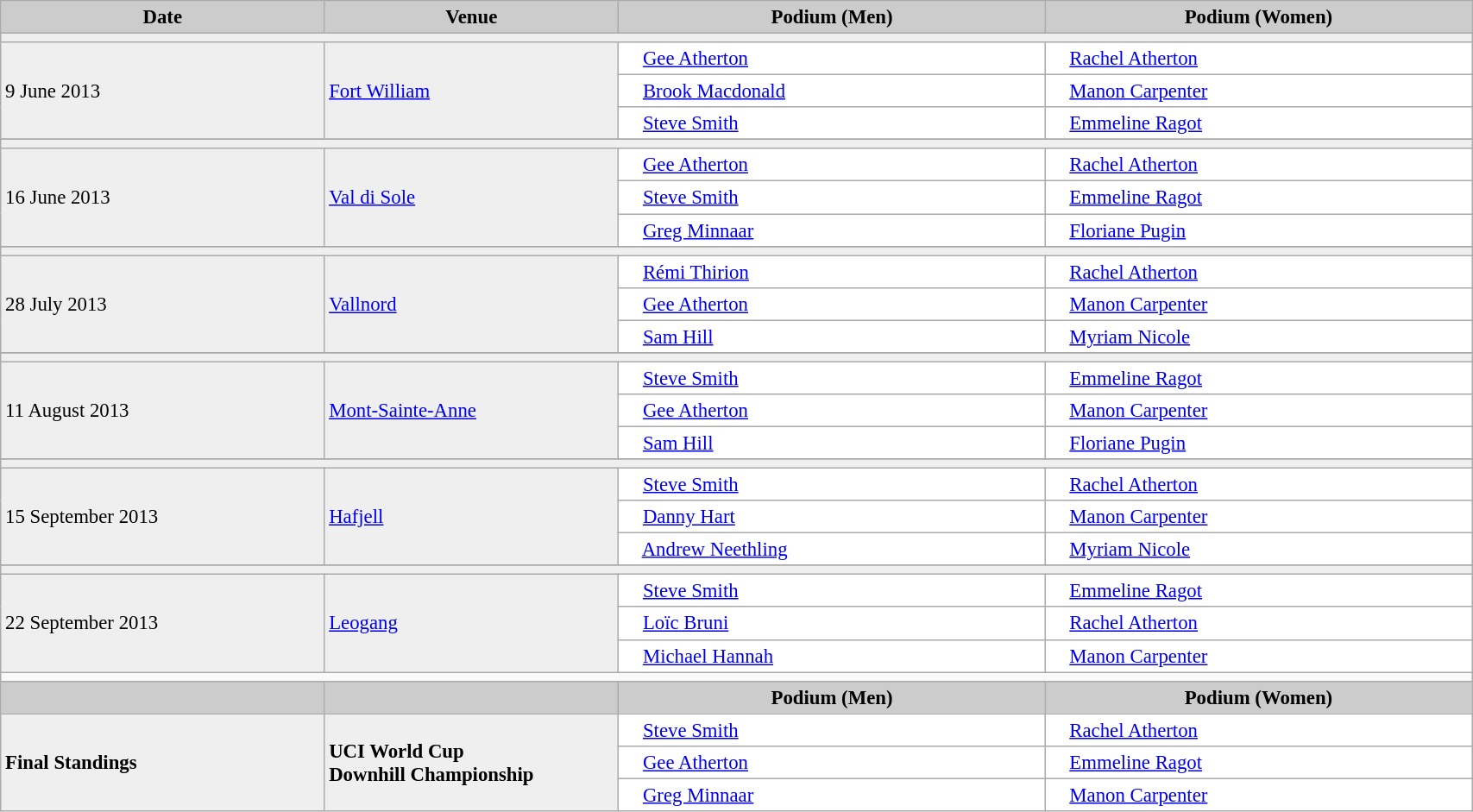<table class="wikitable" width=90% bgcolor="#f7f8ff" cellpadding="3" cellspacing="0" border="1" style="font-size: 95%; border: gray solid 1px; border-collapse: collapse;">
<tr bgcolor="#CCCCCC">
<td align="center"><strong>Date</strong></td>
<td width=20% align="center"><strong>Venue</strong></td>
<td width=29% align="center"><strong>Podium (Men)</strong></td>
<td width=29% align="center"><strong>Podium (Women)</strong></td>
</tr>
<tr bgcolor="#EFEFEF">
<td colspan=4></td>
</tr>
<tr bgcolor="#EFEFEF">
<td rowspan=3>9 June 2013</td>
<td rowspan=3> <a href='#'>Fort William</a></td>
<td bgcolor="#ffffff">      <a href='#'>Gee Atherton</a></td>
<td bgcolor="#ffffff">      <a href='#'>Rachel Atherton</a></td>
</tr>
<tr>
<td bgcolor="#ffffff">      <a href='#'>Brook Macdonald</a></td>
<td bgcolor="#ffffff">      <a href='#'>Manon Carpenter</a></td>
</tr>
<tr>
<td bgcolor="#ffffff">      <a href='#'>Steve Smith</a></td>
<td bgcolor="#ffffff">      <a href='#'>Emmeline Ragot</a></td>
</tr>
<tr>
</tr>
<tr bgcolor="#EFEFEF">
<td colspan=4></td>
</tr>
<tr bgcolor="#EFEFEF">
<td rowspan=3>16 June 2013</td>
<td rowspan=3> <a href='#'>Val di Sole</a></td>
<td bgcolor="#ffffff">      <a href='#'>Gee Atherton</a></td>
<td bgcolor="#ffffff">      <a href='#'>Rachel Atherton</a></td>
</tr>
<tr>
<td bgcolor="#ffffff">      <a href='#'>Steve Smith</a></td>
<td bgcolor="#ffffff">      <a href='#'>Emmeline Ragot</a></td>
</tr>
<tr>
<td bgcolor="#ffffff">      <a href='#'>Greg Minnaar</a></td>
<td bgcolor="#ffffff">      <a href='#'>Floriane Pugin</a></td>
</tr>
<tr>
</tr>
<tr bgcolor="#EFEFEF">
<td colspan=4></td>
</tr>
<tr bgcolor="#EFEFEF">
<td rowspan=3>28 July 2013</td>
<td rowspan=3> <a href='#'>Vallnord</a></td>
<td bgcolor="#ffffff">      <a href='#'>Rémi Thirion</a></td>
<td bgcolor="#ffffff">      <a href='#'>Rachel Atherton</a></td>
</tr>
<tr>
<td bgcolor="#ffffff">      <a href='#'>Gee Atherton</a></td>
<td bgcolor="#ffffff">      <a href='#'>Manon Carpenter</a></td>
</tr>
<tr>
<td bgcolor="#ffffff">      <a href='#'>Sam Hill</a></td>
<td bgcolor="#ffffff">      <a href='#'>Myriam Nicole</a></td>
</tr>
<tr>
</tr>
<tr bgcolor="#EFEFEF">
<td colspan=4></td>
</tr>
<tr bgcolor="#EFEFEF">
<td rowspan=3>11 August 2013</td>
<td rowspan=3> <a href='#'>Mont-Sainte-Anne</a></td>
<td bgcolor="#ffffff">      <a href='#'>Steve Smith</a></td>
<td bgcolor="#ffffff">      <a href='#'>Emmeline Ragot</a></td>
</tr>
<tr>
<td bgcolor="#ffffff">      <a href='#'>Gee Atherton</a></td>
<td bgcolor="#ffffff">      <a href='#'>Manon Carpenter</a></td>
</tr>
<tr>
<td bgcolor="#ffffff">      <a href='#'>Sam Hill</a></td>
<td bgcolor="#ffffff">      <a href='#'>Floriane Pugin</a></td>
</tr>
<tr>
</tr>
<tr bgcolor="#EFEFEF">
<td colspan=4></td>
</tr>
<tr bgcolor="#EFEFEF">
<td rowspan=3>15 September 2013</td>
<td rowspan=3> <a href='#'>Hafjell</a></td>
<td bgcolor="#ffffff">      <a href='#'>Steve Smith</a></td>
<td bgcolor="#ffffff">      <a href='#'>Rachel Atherton</a></td>
</tr>
<tr>
<td bgcolor="#ffffff">      <a href='#'>Danny Hart</a></td>
<td bgcolor="#ffffff">      <a href='#'>Manon Carpenter</a></td>
</tr>
<tr>
<td bgcolor="#ffffff">      <a href='#'>Andrew Neethling</a></td>
<td bgcolor="#ffffff">      <a href='#'>Myriam Nicole</a></td>
</tr>
<tr>
</tr>
<tr bgcolor="#EFEFEF">
<td colspan=4></td>
</tr>
<tr bgcolor="#EFEFEF">
<td rowspan=3>22 September 2013</td>
<td rowspan=3> <a href='#'>Leogang</a></td>
<td bgcolor="#ffffff">      <a href='#'>Steve Smith</a></td>
<td bgcolor="#ffffff">      <a href='#'>Emmeline Ragot</a></td>
</tr>
<tr>
<td bgcolor="#ffffff">      <a href='#'>Loïc Bruni</a></td>
<td bgcolor="#ffffff">      <a href='#'>Rachel Atherton</a></td>
</tr>
<tr>
<td bgcolor="#ffffff">      <a href='#'>Michael Hannah</a></td>
<td bgcolor="#ffffff">      <a href='#'>Manon Carpenter</a></td>
</tr>
<tr>
<td colspan=4></td>
</tr>
<tr bgcolor="#CCCCCC">
<td align="center"></td>
<td width=20% align="center"></td>
<td width=29% align="center"><strong>Podium (Men)</strong></td>
<td width=29% align="center"><strong>Podium (Women)</strong></td>
</tr>
<tr bgcolor="#EFEFEF">
<td rowspan=3><strong>Final Standings</strong></td>
<td rowspan=3><strong>UCI World Cup<br> Downhill Championship</strong></td>
<td bgcolor="#ffffff">      <a href='#'>Steve Smith</a></td>
<td bgcolor="#ffffff">      <a href='#'>Rachel Atherton</a></td>
</tr>
<tr>
<td bgcolor="#ffffff">      <a href='#'>Gee Atherton</a></td>
<td bgcolor="#ffffff">      <a href='#'>Emmeline Ragot</a></td>
</tr>
<tr>
<td bgcolor="#ffffff">      <a href='#'>Greg Minnaar</a></td>
<td bgcolor="#ffffff">      <a href='#'>Manon Carpenter</a></td>
</tr>
</table>
